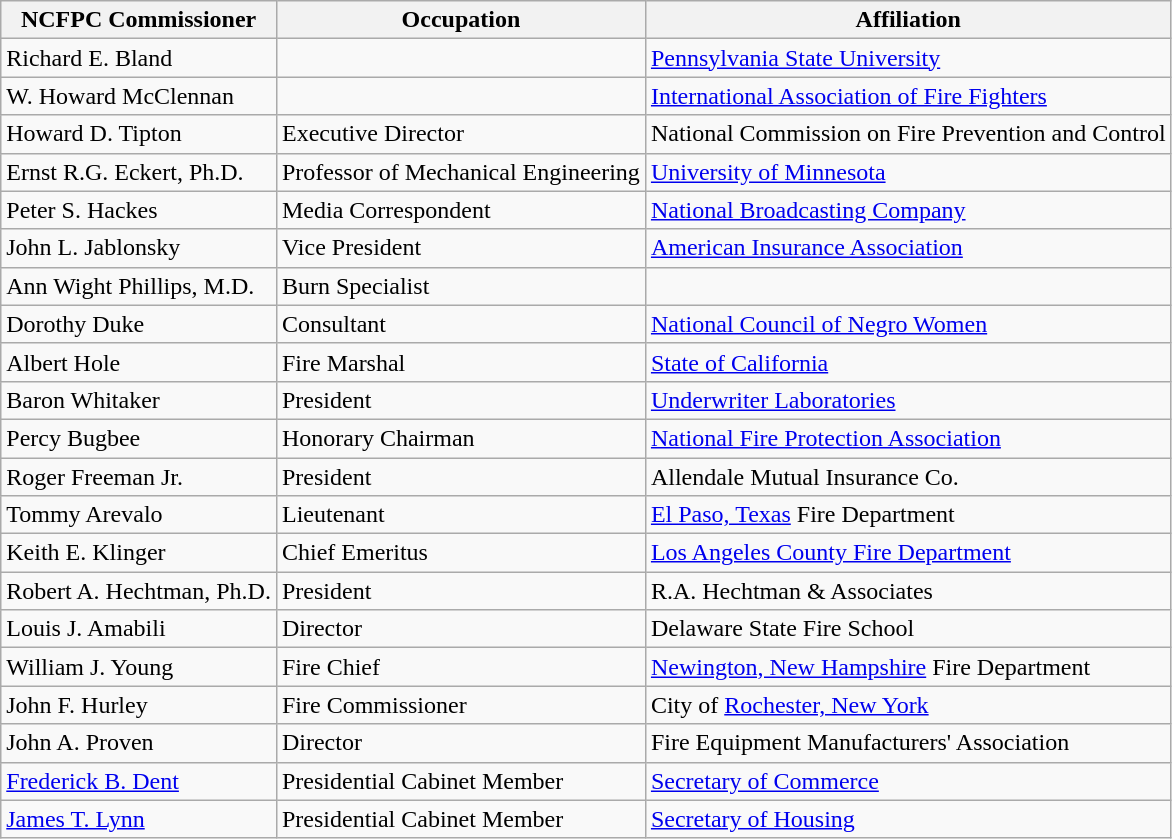<table class="wikitable">
<tr>
<th>NCFPC Commissioner</th>
<th>Occupation</th>
<th>Affiliation</th>
</tr>
<tr>
<td>Richard E. Bland</td>
<td></td>
<td><a href='#'>Pennsylvania State University</a></td>
</tr>
<tr>
<td>W. Howard McClennan</td>
<td></td>
<td><a href='#'>International Association of Fire Fighters</a></td>
</tr>
<tr>
<td>Howard D. Tipton</td>
<td>Executive Director</td>
<td>National Commission on Fire Prevention and Control</td>
</tr>
<tr>
<td>Ernst R.G. Eckert, Ph.D.</td>
<td>Professor of Mechanical Engineering</td>
<td><a href='#'>University of Minnesota</a></td>
</tr>
<tr>
<td>Peter S. Hackes</td>
<td>Media Correspondent</td>
<td><a href='#'>National Broadcasting Company</a></td>
</tr>
<tr>
<td>John L. Jablonsky</td>
<td>Vice President</td>
<td><a href='#'>American Insurance Association</a></td>
</tr>
<tr>
<td>Ann Wight Phillips, M.D.</td>
<td>Burn Specialist</td>
<td></td>
</tr>
<tr>
<td>Dorothy Duke</td>
<td>Consultant</td>
<td><a href='#'>National Council of Negro Women</a></td>
</tr>
<tr>
<td>Albert Hole</td>
<td>Fire Marshal</td>
<td><a href='#'>State of California</a></td>
</tr>
<tr>
<td>Baron Whitaker</td>
<td>President</td>
<td><a href='#'>Underwriter Laboratories</a></td>
</tr>
<tr>
<td>Percy Bugbee</td>
<td>Honorary Chairman</td>
<td><a href='#'>National Fire Protection Association</a></td>
</tr>
<tr>
<td>Roger Freeman Jr.</td>
<td>President</td>
<td>Allendale Mutual Insurance Co.</td>
</tr>
<tr>
<td>Tommy Arevalo</td>
<td>Lieutenant</td>
<td><a href='#'>El Paso, Texas</a> Fire Department</td>
</tr>
<tr>
<td>Keith E. Klinger</td>
<td>Chief Emeritus</td>
<td><a href='#'>Los Angeles County Fire Department</a></td>
</tr>
<tr>
<td>Robert A. Hechtman, Ph.D.</td>
<td>President</td>
<td>R.A. Hechtman & Associates</td>
</tr>
<tr>
<td>Louis J. Amabili</td>
<td>Director</td>
<td>Delaware State Fire School</td>
</tr>
<tr>
<td>William J. Young</td>
<td>Fire Chief</td>
<td><a href='#'>Newington, New Hampshire</a> Fire Department</td>
</tr>
<tr>
<td>John F. Hurley</td>
<td>Fire Commissioner</td>
<td>City of <a href='#'>Rochester, New York</a></td>
</tr>
<tr>
<td>John A. Proven</td>
<td>Director</td>
<td>Fire Equipment Manufacturers' Association</td>
</tr>
<tr>
<td><a href='#'>Frederick B. Dent</a></td>
<td>Presidential Cabinet Member</td>
<td><a href='#'>Secretary of Commerce</a></td>
</tr>
<tr>
<td><a href='#'>James T. Lynn</a></td>
<td>Presidential Cabinet Member</td>
<td><a href='#'>Secretary of Housing</a></td>
</tr>
</table>
